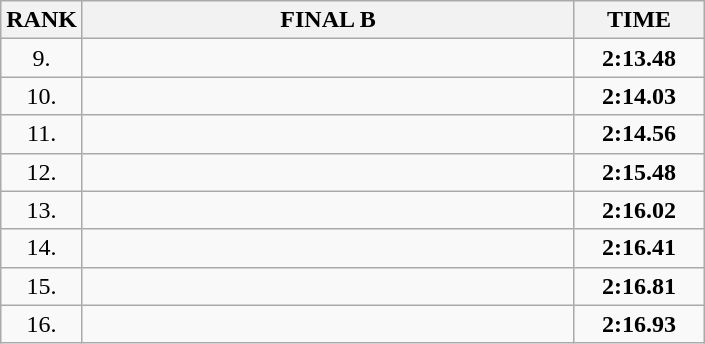<table class="wikitable">
<tr>
<th>RANK</th>
<th style="width: 20em">FINAL B</th>
<th style="width: 5em">TIME</th>
</tr>
<tr>
<td align="center">9.</td>
<td></td>
<td align="center"><strong>2:13.48</strong></td>
</tr>
<tr>
<td align="center">10.</td>
<td></td>
<td align="center"><strong>2:14.03</strong></td>
</tr>
<tr>
<td align="center">11.</td>
<td></td>
<td align="center"><strong>2:14.56</strong></td>
</tr>
<tr>
<td align="center">12.</td>
<td></td>
<td align="center"><strong>2:15.48</strong></td>
</tr>
<tr>
<td align="center">13.</td>
<td></td>
<td align="center"><strong>2:16.02</strong></td>
</tr>
<tr>
<td align="center">14.</td>
<td></td>
<td align="center"><strong>2:16.41</strong></td>
</tr>
<tr>
<td align="center">15.</td>
<td></td>
<td align="center"><strong>2:16.81</strong></td>
</tr>
<tr>
<td align="center">16.</td>
<td></td>
<td align="center"><strong>2:16.93</strong></td>
</tr>
</table>
